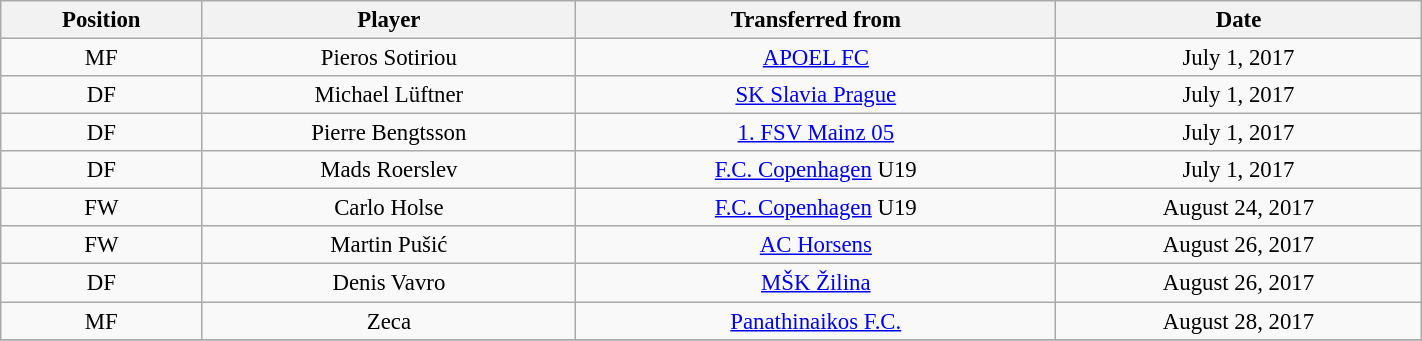<table class="wikitable sortable" style="width:75%; font-size:95%; text-align:center;">
<tr>
<th>Position</th>
<th>Player</th>
<th>Transferred from</th>
<th>Date</th>
</tr>
<tr>
<td>MF</td>
<td> Pieros Sotiriou</td>
<td><a href='#'>APOEL FC</a></td>
<td>July 1, 2017</td>
</tr>
<tr>
<td>DF</td>
<td> Michael Lüftner</td>
<td><a href='#'>SK Slavia Prague</a></td>
<td>July 1, 2017</td>
</tr>
<tr>
<td>DF</td>
<td> Pierre Bengtsson</td>
<td><a href='#'>1. FSV Mainz 05</a></td>
<td>July 1, 2017</td>
</tr>
<tr>
<td>DF</td>
<td> Mads Roerslev</td>
<td><a href='#'>F.C. Copenhagen</a> U19</td>
<td>July 1, 2017</td>
</tr>
<tr>
<td>FW</td>
<td> Carlo Holse</td>
<td><a href='#'>F.C. Copenhagen</a> U19</td>
<td>August 24, 2017</td>
</tr>
<tr>
<td>FW</td>
<td> Martin Pušić</td>
<td><a href='#'>AC Horsens</a></td>
<td>August 26, 2017</td>
</tr>
<tr>
<td>DF</td>
<td> Denis Vavro</td>
<td><a href='#'>MŠK Žilina</a></td>
<td>August 26, 2017</td>
</tr>
<tr>
<td>MF</td>
<td>  Zeca</td>
<td><a href='#'>Panathinaikos F.C.</a></td>
<td>August 28, 2017</td>
</tr>
<tr>
</tr>
</table>
